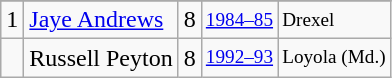<table class="wikitable">
<tr>
</tr>
<tr>
<td>1</td>
<td><a href='#'>Jaye Andrews</a></td>
<td>8</td>
<td style="font-size:80%;"><a href='#'>1984–85</a></td>
<td style="font-size:80%;">Drexel</td>
</tr>
<tr>
<td></td>
<td>Russell Peyton</td>
<td>8</td>
<td style="font-size:80%;"><a href='#'>1992–93</a></td>
<td style="font-size:80%;">Loyola (Md.)</td>
</tr>
</table>
